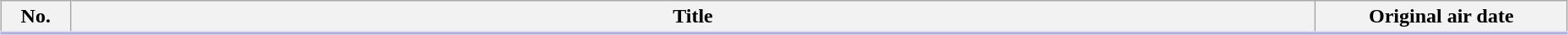<table class="wikitable" style="width:98%; margin:auto; background:#FFF;">
<tr style="border-bottom: 3px solid #CCF;">
<th style="width:3em;">No.</th>
<th>Title</th>
<th style="width:12em;">Original air date</th>
</tr>
<tr>
</tr>
</table>
